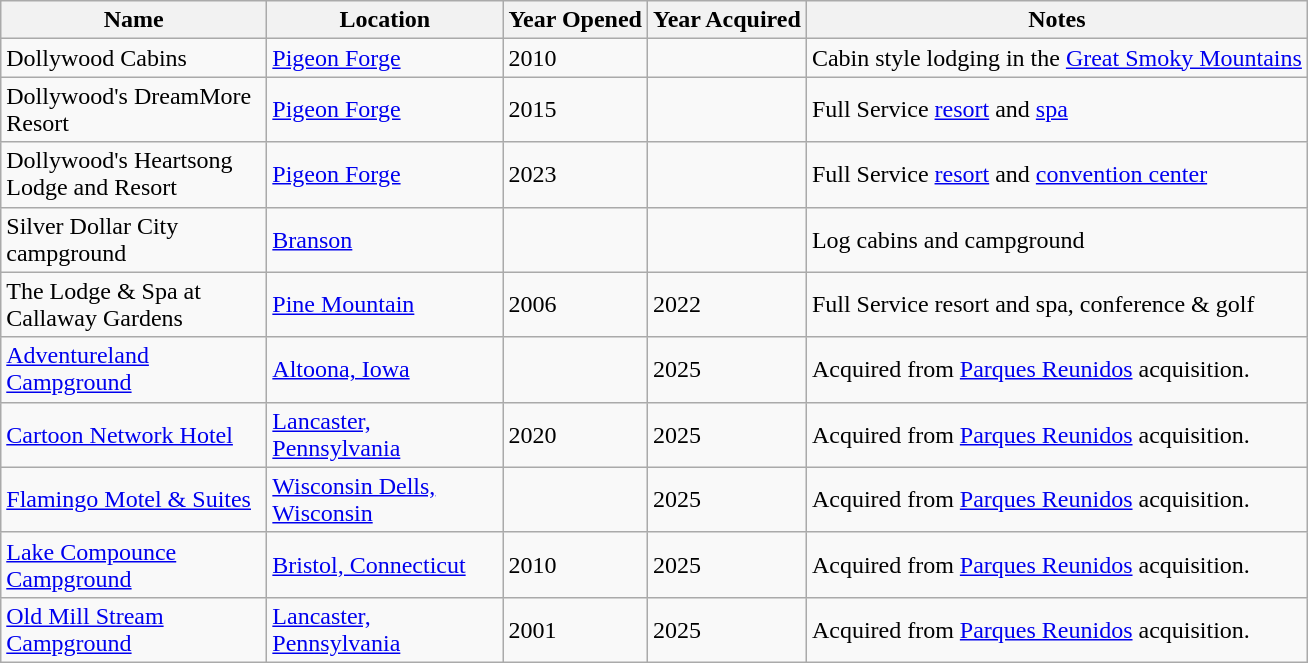<table class="wikitable sortable">
<tr>
<th style="width:170px;">Name</th>
<th style="width:150px;">Location</th>
<th>Year Opened</th>
<th>Year Acquired</th>
<th>Notes</th>
</tr>
<tr>
<td>Dollywood Cabins</td>
<td><a href='#'>Pigeon Forge</a></td>
<td>2010</td>
<td></td>
<td>Cabin style lodging in the <a href='#'>Great Smoky Mountains</a></td>
</tr>
<tr>
<td>Dollywood's DreamMore Resort</td>
<td><a href='#'>Pigeon Forge</a></td>
<td>2015</td>
<td></td>
<td>Full Service <a href='#'>resort</a> and <a href='#'>spa</a></td>
</tr>
<tr>
<td>Dollywood's Heartsong Lodge and Resort</td>
<td><a href='#'>Pigeon Forge</a></td>
<td>2023</td>
<td></td>
<td>Full Service <a href='#'>resort</a> and <a href='#'>convention center</a></td>
</tr>
<tr>
<td>Silver Dollar City campground</td>
<td><a href='#'>Branson</a></td>
<td></td>
<td></td>
<td>Log cabins and campground</td>
</tr>
<tr>
<td>The Lodge & Spa at Callaway Gardens</td>
<td><a href='#'>Pine Mountain</a></td>
<td>2006</td>
<td>2022</td>
<td>Full Service resort and spa, conference & golf</td>
</tr>
<tr>
<td><a href='#'>Adventureland Campground</a></td>
<td><a href='#'>Altoona, Iowa</a></td>
<td></td>
<td>2025</td>
<td>Acquired from <a href='#'>Parques Reunidos</a> acquisition.</td>
</tr>
<tr>
<td><a href='#'>Cartoon Network Hotel</a></td>
<td><a href='#'>Lancaster, Pennsylvania</a></td>
<td>2020</td>
<td>2025</td>
<td>Acquired from <a href='#'>Parques Reunidos</a> acquisition.</td>
</tr>
<tr>
<td><a href='#'>Flamingo Motel & Suites</a></td>
<td><a href='#'>Wisconsin Dells, Wisconsin</a></td>
<td></td>
<td>2025</td>
<td>Acquired from <a href='#'>Parques Reunidos</a> acquisition.</td>
</tr>
<tr>
<td><a href='#'>Lake Compounce Campground</a></td>
<td><a href='#'>Bristol, Connecticut</a></td>
<td>2010</td>
<td>2025</td>
<td>Acquired from <a href='#'>Parques Reunidos</a> acquisition.</td>
</tr>
<tr>
<td><a href='#'>Old Mill Stream Campground</a></td>
<td><a href='#'>Lancaster, Pennsylvania</a></td>
<td>2001</td>
<td>2025</td>
<td>Acquired from <a href='#'>Parques Reunidos</a> acquisition.</td>
</tr>
</table>
